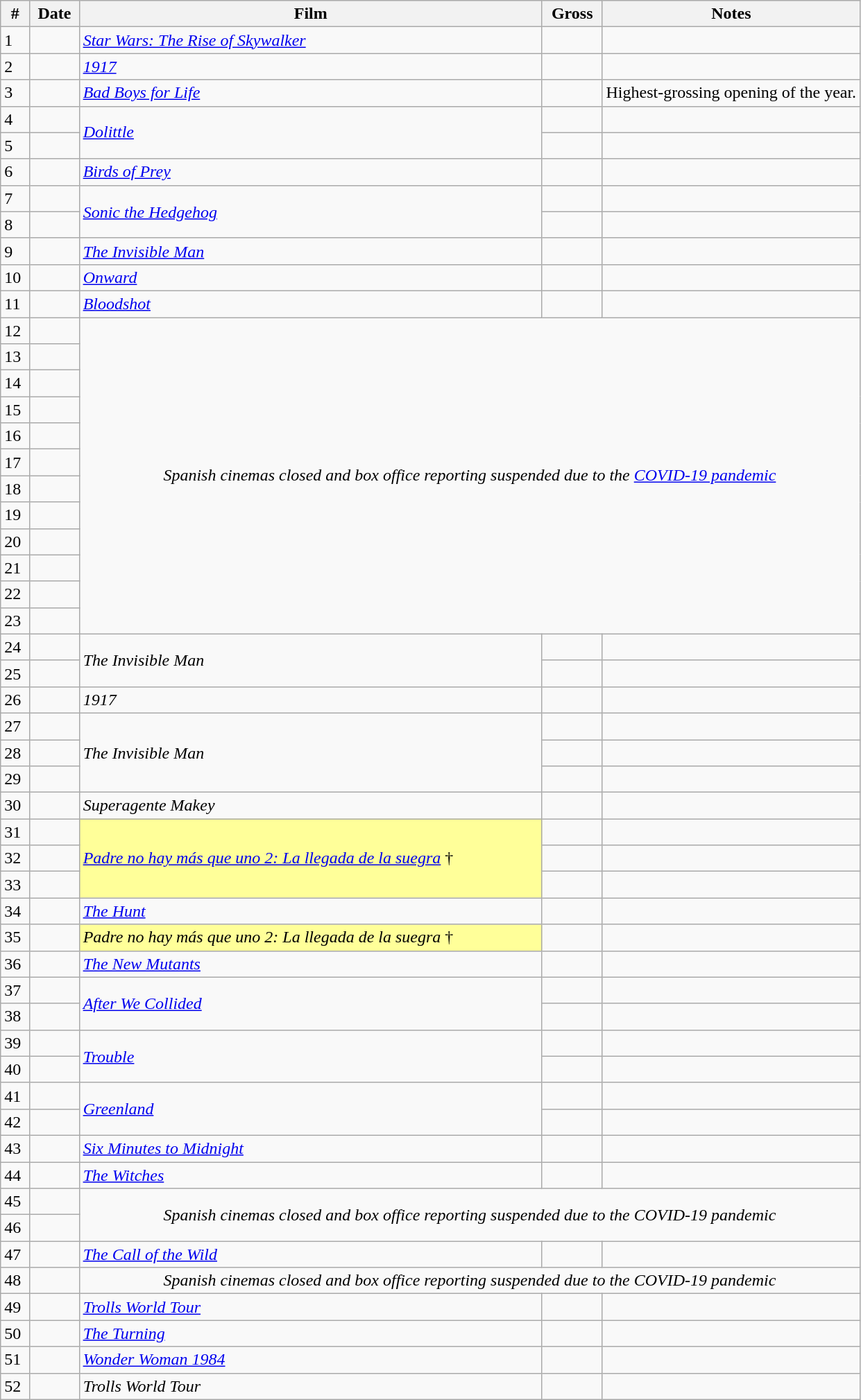<table class="wikitable sortable">
<tr>
<th>#</th>
<th>Date</th>
<th>Film</th>
<th>Gross</th>
<th style="width:30%;">Notes</th>
</tr>
<tr>
<td>1</td>
<td></td>
<td><em><a href='#'>Star Wars: The Rise of Skywalker</a></em></td>
<td></td>
<td></td>
</tr>
<tr>
<td>2</td>
<td></td>
<td><em><a href='#'>1917</a></em></td>
<td></td>
<td></td>
</tr>
<tr>
<td>3</td>
<td></td>
<td><em><a href='#'>Bad Boys for Life</a></em></td>
<td></td>
<td>Highest-grossing opening of the year.</td>
</tr>
<tr>
<td>4</td>
<td></td>
<td rowspan="2"><em><a href='#'>Dolittle</a></em></td>
<td></td>
<td></td>
</tr>
<tr>
<td>5</td>
<td></td>
<td></td>
<td></td>
</tr>
<tr>
<td>6</td>
<td></td>
<td><em><a href='#'>Birds of Prey</a></em></td>
<td></td>
<td></td>
</tr>
<tr>
<td>7</td>
<td></td>
<td rowspan="2"><em><a href='#'>Sonic the Hedgehog</a></em></td>
<td></td>
<td></td>
</tr>
<tr>
<td>8</td>
<td></td>
<td></td>
<td></td>
</tr>
<tr>
<td>9</td>
<td></td>
<td><em><a href='#'>The Invisible Man</a></em></td>
<td></td>
<td></td>
</tr>
<tr>
<td>10</td>
<td></td>
<td><em><a href='#'>Onward</a></em></td>
<td></td>
<td></td>
</tr>
<tr>
<td>11</td>
<td></td>
<td><em><a href='#'>Bloodshot</a></em></td>
<td></td>
<td></td>
</tr>
<tr>
<td>12</td>
<td></td>
<td align="center" colspan="3" rowspan="12"><em>Spanish cinemas closed and box office reporting suspended due to the <a href='#'>COVID-19 pandemic</a></em></td>
</tr>
<tr>
<td>13</td>
<td></td>
</tr>
<tr>
<td>14</td>
<td></td>
</tr>
<tr>
<td>15</td>
<td></td>
</tr>
<tr>
<td>16</td>
<td></td>
</tr>
<tr>
<td>17</td>
<td></td>
</tr>
<tr>
<td>18</td>
<td></td>
</tr>
<tr>
<td>19</td>
<td></td>
</tr>
<tr>
<td>20</td>
<td></td>
</tr>
<tr>
<td>21</td>
<td></td>
</tr>
<tr>
<td>22</td>
<td></td>
</tr>
<tr>
<td>23</td>
<td></td>
</tr>
<tr>
<td>24</td>
<td></td>
<td rowspan="2"><em>The Invisible Man</em></td>
<td></td>
<td></td>
</tr>
<tr>
<td>25</td>
<td></td>
<td></td>
<td></td>
</tr>
<tr>
<td>26</td>
<td></td>
<td><em>1917</em></td>
<td></td>
<td></td>
</tr>
<tr>
<td>27</td>
<td></td>
<td rowspan="3"><em>The Invisible Man</em></td>
<td></td>
<td></td>
</tr>
<tr>
<td>28</td>
<td></td>
<td></td>
<td></td>
</tr>
<tr>
<td>29</td>
<td></td>
<td></td>
<td></td>
</tr>
<tr>
<td>30</td>
<td></td>
<td><em>Superagente Makey</em></td>
<td></td>
<td></td>
</tr>
<tr>
<td>31</td>
<td></td>
<td rowspan="3" style="background-color:#FFFF99"><em><a href='#'>Padre no hay más que uno 2: La llegada de la suegra</a></em> †</td>
<td></td>
<td></td>
</tr>
<tr>
<td>32</td>
<td></td>
<td></td>
<td></td>
</tr>
<tr>
<td>33</td>
<td></td>
<td></td>
<td></td>
</tr>
<tr>
<td>34</td>
<td></td>
<td><em><a href='#'>The Hunt</a></em></td>
<td></td>
<td></td>
</tr>
<tr>
<td>35</td>
<td></td>
<td style="background-color:#FFFF99"><em>Padre no hay más que uno 2: La llegada de la suegra</em> †</td>
<td></td>
<td></td>
</tr>
<tr>
<td>36</td>
<td></td>
<td><em><a href='#'>The New Mutants</a></em></td>
<td></td>
<td></td>
</tr>
<tr>
<td>37</td>
<td></td>
<td rowspan="2"><em><a href='#'>After We Collided</a></em></td>
<td></td>
<td></td>
</tr>
<tr>
<td>38</td>
<td></td>
<td></td>
<td></td>
</tr>
<tr>
<td>39</td>
<td></td>
<td rowspan="2"><em><a href='#'>Trouble</a></em></td>
<td></td>
<td></td>
</tr>
<tr>
<td>40</td>
<td></td>
<td></td>
<td></td>
</tr>
<tr>
<td>41</td>
<td></td>
<td rowspan="2"><em><a href='#'>Greenland</a></em></td>
<td></td>
<td></td>
</tr>
<tr>
<td>42</td>
<td></td>
<td></td>
<td></td>
</tr>
<tr>
<td>43</td>
<td></td>
<td><em><a href='#'>Six Minutes to Midnight</a></em></td>
<td></td>
<td></td>
</tr>
<tr>
<td>44</td>
<td></td>
<td><em><a href='#'>The Witches</a></em></td>
<td></td>
<td></td>
</tr>
<tr>
<td>45</td>
<td></td>
<td align="center" colspan="3" rowspan="2"><em>Spanish cinemas closed and box office reporting suspended due to the COVID-19 pandemic</em></td>
</tr>
<tr>
<td>46</td>
<td></td>
</tr>
<tr>
<td>47</td>
<td></td>
<td><em><a href='#'>The Call of the Wild</a></em></td>
<td></td>
<td></td>
</tr>
<tr>
<td>48</td>
<td></td>
<td align="center" colspan="3"><em>Spanish cinemas closed and box office reporting suspended due to the COVID-19 pandemic</em></td>
</tr>
<tr>
<td>49</td>
<td></td>
<td><em><a href='#'>Trolls World Tour</a></em></td>
<td></td>
<td></td>
</tr>
<tr>
<td>50</td>
<td></td>
<td><em><a href='#'>The Turning</a></em></td>
<td></td>
<td></td>
</tr>
<tr>
<td>51</td>
<td></td>
<td><em><a href='#'>Wonder Woman 1984</a></em></td>
<td></td>
<td></td>
</tr>
<tr>
<td>52</td>
<td></td>
<td><em>Trolls World Tour</em></td>
<td></td>
<td></td>
</tr>
</table>
